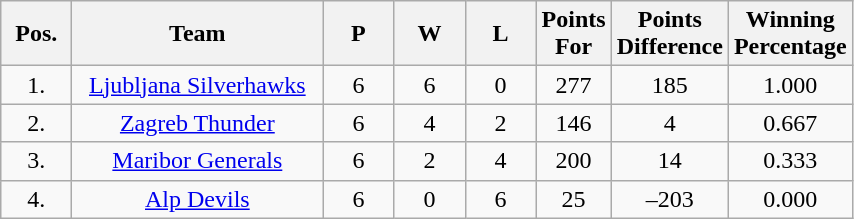<table class="wikitable">
<tr>
<th width="40">Pos.</th>
<th width="160">Team</th>
<th width="40">P</th>
<th width="40">W</th>
<th width="40">L</th>
<th width="40">Points For</th>
<th width="40">Points Difference</th>
<th width="40">Winning Percentage</th>
</tr>
<tr>
<td align="center">1.</td>
<td align="center"><a href='#'>Ljubljana Silverhawks</a></td>
<td align="center">6</td>
<td align="center">6</td>
<td align="center">0</td>
<td align="center">277</td>
<td align="center">185</td>
<td align="center">1.000</td>
</tr>
<tr>
<td align="center">2.</td>
<td align="center"><a href='#'>Zagreb Thunder</a></td>
<td align="center">6</td>
<td align="center">4</td>
<td align="center">2</td>
<td align="center">146</td>
<td align="center">4</td>
<td align="center">0.667</td>
</tr>
<tr>
<td align="center">3.</td>
<td align="center"><a href='#'>Maribor Generals</a></td>
<td align="center">6</td>
<td align="center">2</td>
<td align="center">4</td>
<td align="center">200</td>
<td align="center">14</td>
<td align="center">0.333</td>
</tr>
<tr>
<td align="center">4.</td>
<td align="center"><a href='#'>Alp Devils</a></td>
<td align="center">6</td>
<td align="center">0</td>
<td align="center">6</td>
<td align="center">25</td>
<td align="center">–203</td>
<td align="center">0.000</td>
</tr>
</table>
